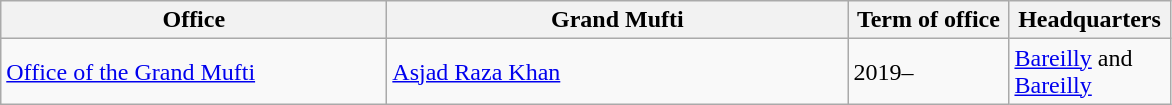<table class=wikitable>
<tr>
<th scope="row" width="250">Office</th>
<th scope="row" width="300">Grand Mufti</th>
<th scope="row" width="100">Term of office</th>
<th scope="row" width="100">Headquarters</th>
</tr>
<tr>
<td><a href='#'>Office of the Grand Mufti</a></td>
<td><a href='#'>Asjad Raza Khan</a></td>
<td>2019–</td>
<td><a href='#'>Bareilly</a> and <a href='#'>Bareilly</a></td>
</tr>
</table>
